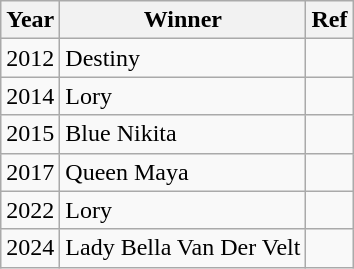<table class="wikitable">
<tr>
<th>Year</th>
<th>Winner</th>
<th>Ref</th>
</tr>
<tr>
<td>2012</td>
<td>Destiny</td>
<td></td>
</tr>
<tr>
<td>2014</td>
<td>Lory</td>
<td></td>
</tr>
<tr>
<td>2015</td>
<td>Blue Nikita</td>
<td></td>
</tr>
<tr>
<td>2017</td>
<td>Queen Maya</td>
<td></td>
</tr>
<tr>
<td>2022</td>
<td>Lory</td>
<td></td>
</tr>
<tr>
<td>2024</td>
<td>Lady Bella Van Der Velt</td>
<td></td>
</tr>
</table>
